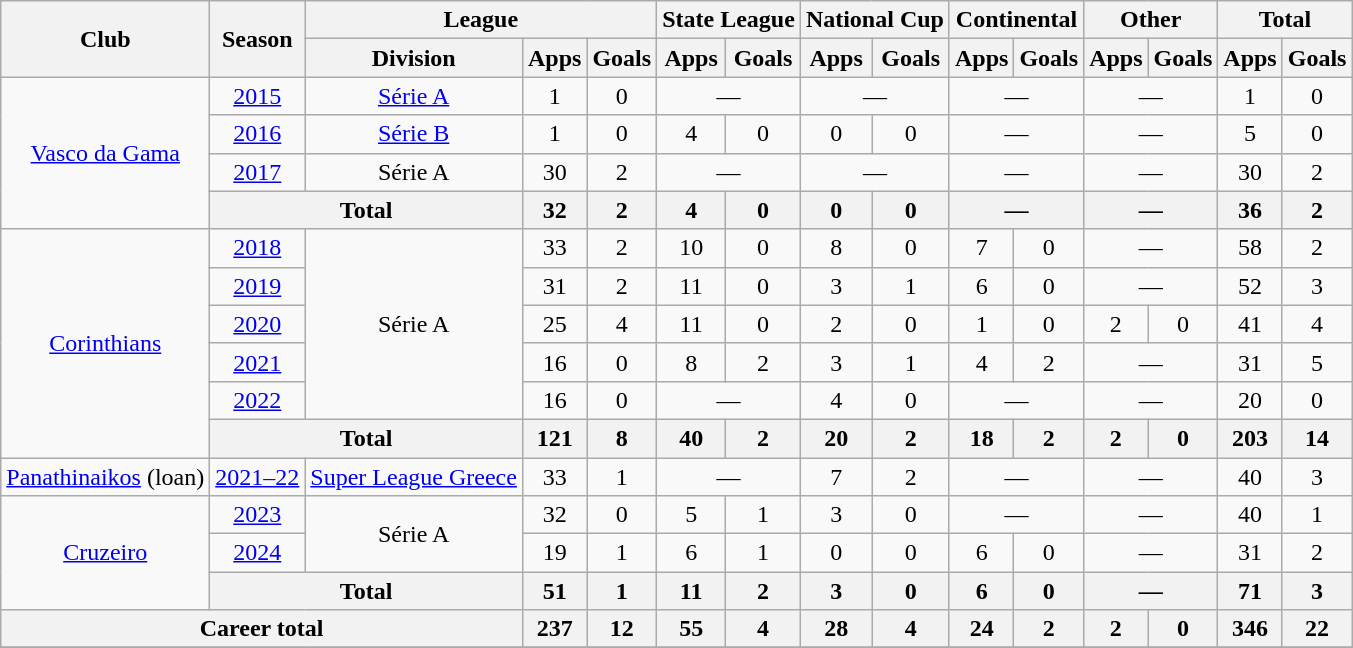<table class="wikitable" style="text-align: center;">
<tr>
<th rowspan="2">Club</th>
<th rowspan="2">Season</th>
<th colspan="3">League</th>
<th colspan="2">State League</th>
<th colspan="2">National Cup</th>
<th colspan="2">Continental</th>
<th colspan="2">Other</th>
<th colspan="2">Total</th>
</tr>
<tr>
<th>Division</th>
<th>Apps</th>
<th>Goals</th>
<th>Apps</th>
<th>Goals</th>
<th>Apps</th>
<th>Goals</th>
<th>Apps</th>
<th>Goals</th>
<th>Apps</th>
<th>Goals</th>
<th>Apps</th>
<th>Goals</th>
</tr>
<tr>
<td rowspan="4" valign="center"><a href='#'>Vasco da Gama</a></td>
<td><a href='#'>2015</a></td>
<td><a href='#'>Série A</a></td>
<td>1</td>
<td>0</td>
<td colspan="2">—</td>
<td colspan="2">—</td>
<td colspan="2">—</td>
<td colspan="2">—</td>
<td>1</td>
<td>0</td>
</tr>
<tr>
<td><a href='#'>2016</a></td>
<td><a href='#'>Série B</a></td>
<td>1</td>
<td>0</td>
<td>4</td>
<td>0</td>
<td>0</td>
<td>0</td>
<td colspan="2">—</td>
<td colspan="2">—</td>
<td>5</td>
<td>0</td>
</tr>
<tr>
<td><a href='#'>2017</a></td>
<td>Série A</td>
<td>30</td>
<td>2</td>
<td colspan="2">—</td>
<td colspan="2">—</td>
<td colspan="2">—</td>
<td colspan="2">—</td>
<td>30</td>
<td>2</td>
</tr>
<tr>
<th colspan="2">Total</th>
<th>32</th>
<th>2</th>
<th>4</th>
<th>0</th>
<th>0</th>
<th>0</th>
<th colspan="2">—</th>
<th colspan="2">—</th>
<th>36</th>
<th>2</th>
</tr>
<tr>
<td rowspan="6" valign="center"><a href='#'>Corinthians</a></td>
<td><a href='#'>2018</a></td>
<td rowspan="5">Série A</td>
<td>33</td>
<td>2</td>
<td>10</td>
<td>0</td>
<td>8</td>
<td>0</td>
<td>7</td>
<td>0</td>
<td colspan="2">—</td>
<td>58</td>
<td>2</td>
</tr>
<tr>
<td><a href='#'>2019</a></td>
<td>31</td>
<td>2</td>
<td>11</td>
<td>0</td>
<td>3</td>
<td>1</td>
<td>6</td>
<td>0</td>
<td colspan="2">—</td>
<td>52</td>
<td>3</td>
</tr>
<tr>
<td><a href='#'>2020</a></td>
<td>25</td>
<td>4</td>
<td>11</td>
<td>0</td>
<td>2</td>
<td>0</td>
<td>1</td>
<td>0</td>
<td>2</td>
<td>0</td>
<td>41</td>
<td>4</td>
</tr>
<tr>
<td><a href='#'>2021</a></td>
<td>16</td>
<td>0</td>
<td>8</td>
<td>2</td>
<td>3</td>
<td>1</td>
<td>4</td>
<td>2</td>
<td colspan="2">—</td>
<td>31</td>
<td>5</td>
</tr>
<tr>
<td><a href='#'>2022</a></td>
<td>16</td>
<td>0</td>
<td colspan="2">—</td>
<td>4</td>
<td>0</td>
<td colspan="2">—</td>
<td colspan="2">—</td>
<td>20</td>
<td>0</td>
</tr>
<tr>
<th colspan="2">Total</th>
<th>121</th>
<th>8</th>
<th>40</th>
<th>2</th>
<th>20</th>
<th>2</th>
<th>18</th>
<th>2</th>
<th>2</th>
<th>0</th>
<th>203</th>
<th>14</th>
</tr>
<tr>
<td><a href='#'>Panathinaikos</a> (loan)</td>
<td><a href='#'>2021–22</a></td>
<td><a href='#'>Super League Greece</a></td>
<td>33</td>
<td>1</td>
<td colspan="2">—</td>
<td>7</td>
<td>2</td>
<td colspan="2">—</td>
<td colspan="2">—</td>
<td>40</td>
<td>3</td>
</tr>
<tr>
<td rowspan="3" valign="center"><a href='#'>Cruzeiro</a></td>
<td><a href='#'>2023</a></td>
<td rowspan="2">Série A</td>
<td>32</td>
<td>0</td>
<td>5</td>
<td>1</td>
<td>3</td>
<td>0</td>
<td colspan="2">—</td>
<td colspan="2">—</td>
<td>40</td>
<td>1</td>
</tr>
<tr>
<td><a href='#'>2024</a></td>
<td>19</td>
<td>1</td>
<td>6</td>
<td>1</td>
<td>0</td>
<td>0</td>
<td>6</td>
<td>0</td>
<td colspan="2">—</td>
<td>31</td>
<td>2</td>
</tr>
<tr>
<th colspan="2">Total</th>
<th>51</th>
<th>1</th>
<th>11</th>
<th>2</th>
<th>3</th>
<th>0</th>
<th>6</th>
<th>0</th>
<th colspan="2">—</th>
<th>71</th>
<th>3</th>
</tr>
<tr>
<th colspan="3">Career total</th>
<th>237</th>
<th>12</th>
<th>55</th>
<th>4</th>
<th>28</th>
<th>4</th>
<th>24</th>
<th>2</th>
<th>2</th>
<th>0</th>
<th>346</th>
<th>22</th>
</tr>
<tr>
</tr>
</table>
